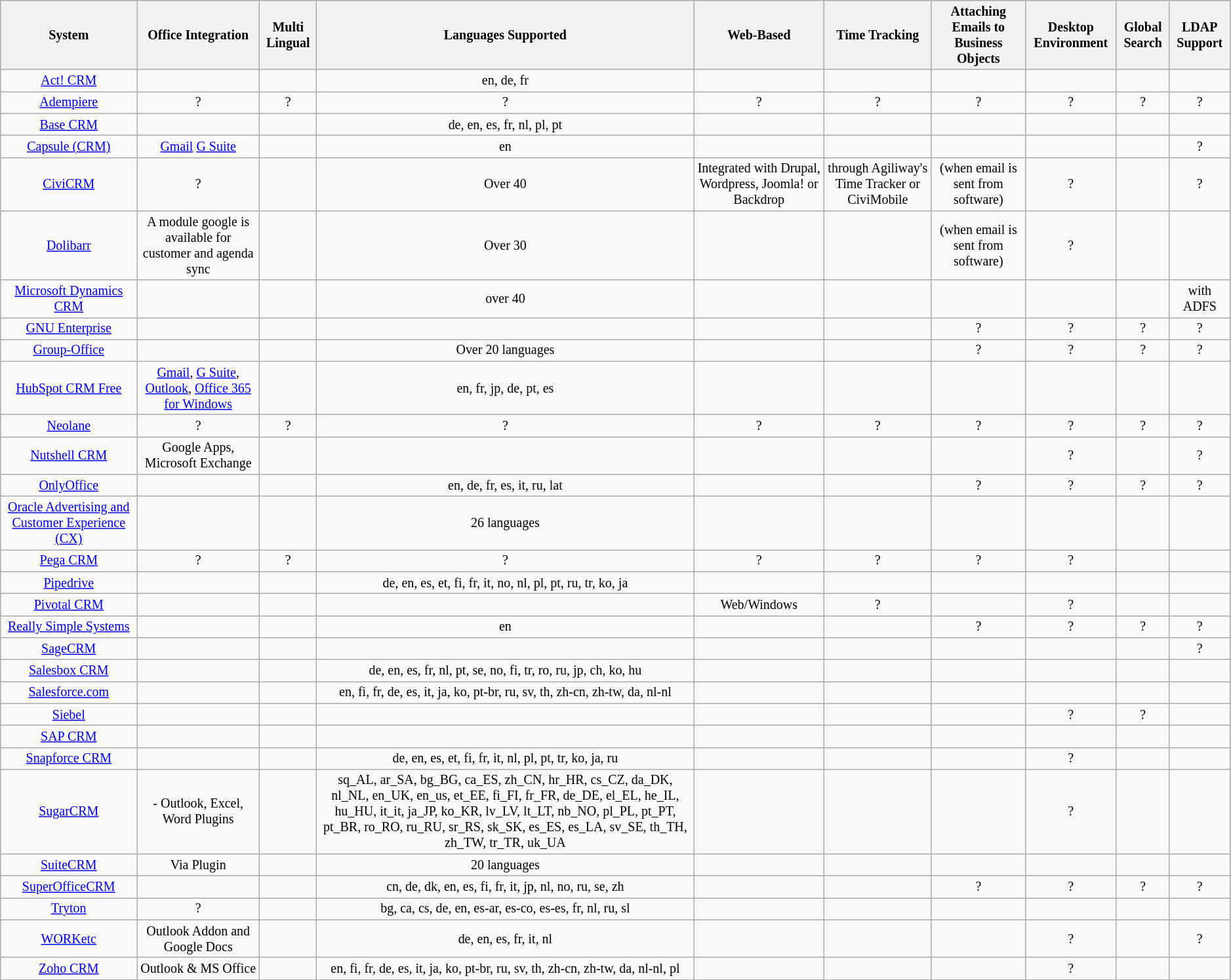<table class="sortable wikitable" style="width: auto; text-align: center; font-size: smaller">
<tr>
<th>System</th>
<th>Office Integration</th>
<th>Multi Lingual</th>
<th>Languages Supported</th>
<th>Web-Based</th>
<th>Time Tracking</th>
<th>Attaching Emails to Business Objects</th>
<th>Desktop Environment</th>
<th>Global Search</th>
<th>LDAP Support</th>
</tr>
<tr>
<td><a href='#'>Act! CRM</a></td>
<td></td>
<td></td>
<td>en, de, fr</td>
<td></td>
<td></td>
<td></td>
<td></td>
<td></td>
<td></td>
</tr>
<tr>
<td><a href='#'>Adempiere</a></td>
<td>?</td>
<td>?</td>
<td>?</td>
<td>?</td>
<td>?</td>
<td>?</td>
<td>?</td>
<td>?</td>
<td>?</td>
</tr>
<tr>
<td><a href='#'>Base CRM</a></td>
<td></td>
<td></td>
<td>de, en, es, fr, nl, pl, pt</td>
<td></td>
<td></td>
<td></td>
<td></td>
<td></td>
<td></td>
</tr>
<tr>
<td><a href='#'>Capsule (CRM)</a></td>
<td><a href='#'>Gmail</a> <a href='#'>G Suite</a></td>
<td></td>
<td>en</td>
<td></td>
<td></td>
<td></td>
<td></td>
<td></td>
<td>?</td>
</tr>
<tr>
<td><a href='#'>CiviCRM</a></td>
<td>?</td>
<td></td>
<td> Over 40</td>
<td> Integrated with Drupal, Wordpress, Joomla! or Backdrop</td>
<td> through Agiliway's Time Tracker or CiviMobile</td>
<td> (when email is sent from software)</td>
<td>?</td>
<td></td>
<td>?</td>
</tr>
<tr>
<td><a href='#'>Dolibarr</a></td>
<td>A module google is available for customer and agenda sync</td>
<td></td>
<td>Over 30</td>
<td></td>
<td></td>
<td> (when email is sent from software)</td>
<td>?</td>
<td></td>
<td></td>
</tr>
<tr>
<td><a href='#'>Microsoft Dynamics CRM</a></td>
<td></td>
<td></td>
<td> over 40</td>
<td></td>
<td></td>
<td></td>
<td></td>
<td></td>
<td> with ADFS</td>
</tr>
<tr>
<td><a href='#'>GNU Enterprise</a></td>
<td></td>
<td></td>
<td></td>
<td></td>
<td></td>
<td>?</td>
<td>?</td>
<td>?</td>
<td>?</td>
</tr>
<tr>
<td><a href='#'>Group-Office</a></td>
<td></td>
<td></td>
<td>Over 20 languages</td>
<td></td>
<td></td>
<td>?</td>
<td>?</td>
<td>?</td>
<td>?</td>
</tr>
<tr>
<td><a href='#'>HubSpot CRM Free</a></td>
<td><a href='#'>Gmail</a>, <a href='#'>G Suite</a>, <a href='#'>Outlook</a>, <a href='#'>Office 365 for Windows</a></td>
<td></td>
<td>en, fr, jp, de, pt, es</td>
<td></td>
<td></td>
<td></td>
<td></td>
<td></td>
<td></td>
</tr>
<tr>
<td><a href='#'>Neolane</a></td>
<td>?</td>
<td>?</td>
<td>?</td>
<td>?</td>
<td>?</td>
<td>?</td>
<td>?</td>
<td>?</td>
<td>?</td>
</tr>
<tr>
<td><a href='#'>Nutshell CRM</a></td>
<td>Google Apps, Microsoft Exchange</td>
<td></td>
<td></td>
<td></td>
<td></td>
<td></td>
<td>?</td>
<td></td>
<td>?</td>
</tr>
<tr>
<td><a href='#'>OnlyOffice</a></td>
<td></td>
<td></td>
<td>en, de, fr, es, it, ru, lat</td>
<td></td>
<td></td>
<td>?</td>
<td>?</td>
<td>?</td>
<td>?</td>
</tr>
<tr>
<td><a href='#'>Oracle Advertising and Customer Experience (CX)</a></td>
<td></td>
<td></td>
<td>26 languages</td>
<td></td>
<td></td>
<td></td>
<td></td>
<td></td>
<td></td>
</tr>
<tr>
<td><a href='#'>Pega CRM</a></td>
<td>?</td>
<td>?</td>
<td>?</td>
<td>?</td>
<td>?</td>
<td>?</td>
<td>?</td>
<td></td>
<td></td>
</tr>
<tr>
<td><a href='#'>Pipedrive</a></td>
<td></td>
<td></td>
<td>de, en, es, et, fi, fr, it, no, nl, pl, pt, ru, tr, ko, ja</td>
<td></td>
<td></td>
<td></td>
<td></td>
<td></td>
<td></td>
</tr>
<tr>
<td><a href='#'>Pivotal CRM</a></td>
<td></td>
<td></td>
<td></td>
<td>Web/Windows</td>
<td>?</td>
<td></td>
<td>?</td>
<td></td>
<td></td>
</tr>
<tr>
<td><a href='#'>Really Simple Systems</a></td>
<td></td>
<td></td>
<td>en</td>
<td></td>
<td></td>
<td>?</td>
<td>?</td>
<td>?</td>
<td>?</td>
</tr>
<tr>
<td><a href='#'>SageCRM</a></td>
<td></td>
<td></td>
<td></td>
<td></td>
<td></td>
<td></td>
<td></td>
<td></td>
<td>?</td>
</tr>
<tr>
<td><a href='#'>Salesbox CRM</a></td>
<td></td>
<td></td>
<td>de, en, es, fr, nl, pt, se, no, fi, tr, ro, ru, jp, ch, ko, hu</td>
<td></td>
<td></td>
<td></td>
<td></td>
<td></td>
<td></td>
</tr>
<tr>
<td><a href='#'>Salesforce.com</a></td>
<td></td>
<td></td>
<td>en, fi, fr, de, es, it, ja, ko, pt-br, ru, sv, th, zh-cn, zh-tw, da, nl-nl</td>
<td></td>
<td></td>
<td></td>
<td></td>
<td></td>
<td></td>
</tr>
<tr>
<td><a href='#'>Siebel</a></td>
<td></td>
<td></td>
<td></td>
<td></td>
<td></td>
<td></td>
<td>?</td>
<td>?</td>
<td></td>
</tr>
<tr>
<td><a href='#'>SAP CRM</a></td>
<td></td>
<td></td>
<td></td>
<td></td>
<td></td>
<td></td>
<td></td>
<td></td>
<td></td>
</tr>
<tr>
<td><a href='#'>Snapforce CRM</a></td>
<td></td>
<td></td>
<td>de, en, es, et, fi, fr, it, nl, pl, pt, tr, ko, ja, ru</td>
<td></td>
<td></td>
<td></td>
<td>?</td>
<td></td>
<td></td>
</tr>
<tr>
<td><a href='#'>SugarCRM</a></td>
<td> - Outlook, Excel, Word Plugins</td>
<td></td>
<td>sq_AL, ar_SA, bg_BG, ca_ES, zh_CN, hr_HR, cs_CZ, da_DK, nl_NL, en_UK, en_us, et_EE, fi_FI, fr_FR, de_DE, el_EL, he_IL, hu_HU, it_it, ja_JP, ko_KR, lv_LV, lt_LT, nb_NO, pl_PL, pt_PT, pt_BR, ro_RO, ru_RU, sr_RS, sk_SK, es_ES, es_LA, sv_SE, th_TH, zh_TW, tr_TR, uk_UA</td>
<td></td>
<td></td>
<td></td>
<td>?</td>
<td></td>
<td></td>
</tr>
<tr>
<td><a href='#'>SuiteCRM</a></td>
<td>Via Plugin</td>
<td></td>
<td>20 languages</td>
<td></td>
<td></td>
<td></td>
<td></td>
<td></td>
<td></td>
</tr>
<tr>
<td><a href='#'>SuperOfficeCRM</a></td>
<td></td>
<td></td>
<td>cn, de, dk, en, es, fi, fr, it, jp, nl, no, ru, se, zh</td>
<td></td>
<td></td>
<td>?</td>
<td>?</td>
<td>?</td>
<td>?</td>
</tr>
<tr>
<td><a href='#'>Tryton</a></td>
<td>?</td>
<td></td>
<td>bg, ca, cs, de, en, es-ar, es-co, es-es,  fr, nl, ru, sl</td>
<td></td>
<td></td>
<td></td>
<td></td>
<td></td>
<td></td>
</tr>
<tr>
<td><a href='#'>WORKetc</a></td>
<td>Outlook Addon and Google Docs</td>
<td></td>
<td>de, en, es, fr, it, nl</td>
<td></td>
<td></td>
<td></td>
<td>?</td>
<td></td>
<td>?</td>
</tr>
<tr>
<td><a href='#'>Zoho CRM</a></td>
<td>Outlook & MS Office</td>
<td></td>
<td>en, fi, fr, de, es, it, ja, ko, pt-br, ru, sv, th, zh-cn, zh-tw, da, nl-nl, pl</td>
<td></td>
<td></td>
<td></td>
<td>?</td>
<td></td>
<td></td>
</tr>
</table>
